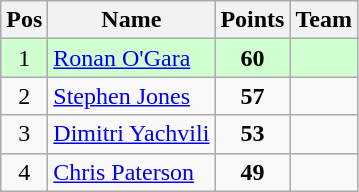<table class="wikitable" style="text-align:center">
<tr>
<th>Pos</th>
<th>Name</th>
<th>Points</th>
<th>Team</th>
</tr>
<tr style="background:#d0ffd0">
<td>1</td>
<td align="left"><a href='#'>Ronan O'Gara</a></td>
<td><strong>60</strong></td>
<td align="left"></td>
</tr>
<tr>
<td>2</td>
<td align="left"><a href='#'>Stephen Jones</a></td>
<td><strong>57</strong></td>
<td align="left"></td>
</tr>
<tr>
<td>3</td>
<td align="left"><a href='#'>Dimitri Yachvili</a></td>
<td><strong>53</strong></td>
<td align="left"></td>
</tr>
<tr>
<td>4</td>
<td align="left"><a href='#'>Chris Paterson</a></td>
<td><strong>49</strong></td>
<td align="left"></td>
</tr>
</table>
